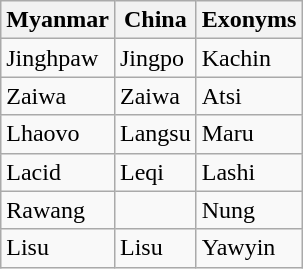<table class="wikitable">
<tr>
<th>Myanmar</th>
<th>China</th>
<th>Exonyms</th>
</tr>
<tr>
<td>Jinghpaw</td>
<td>Jingpo</td>
<td>Kachin</td>
</tr>
<tr>
<td>Zaiwa</td>
<td>Zaiwa</td>
<td>Atsi</td>
</tr>
<tr>
<td>Lhaovo</td>
<td>Langsu</td>
<td>Maru</td>
</tr>
<tr>
<td>Lacid</td>
<td>Leqi</td>
<td>Lashi</td>
</tr>
<tr>
<td>Rawang</td>
<td></td>
<td>Nung</td>
</tr>
<tr>
<td>Lisu</td>
<td>Lisu</td>
<td>Yawyin</td>
</tr>
</table>
